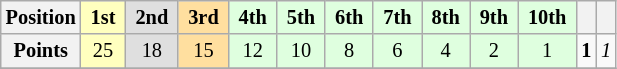<table class="wikitable" style="font-size:85%; text-align:center">
<tr>
<th>Position</th>
<td style="background:#ffffbf;"> <strong>1st</strong> </td>
<td style="background:#dfdfdf;"> <strong>2nd</strong> </td>
<td style="background:#ffdf9f;"> <strong>3rd</strong> </td>
<td style="background:#dfffdf;"> <strong>4th</strong> </td>
<td style="background:#dfffdf;"> <strong>5th</strong> </td>
<td style="background:#dfffdf;"> <strong>6th</strong> </td>
<td style="background:#dfffdf;"> <strong>7th</strong> </td>
<td style="background:#dfffdf;"> <strong>8th</strong> </td>
<td style="background:#dfffdf;"> <strong>9th</strong> </td>
<td style="background:#dfffdf;"> <strong>10th</strong> </td>
<th></th>
<th></th>
</tr>
<tr>
<th>Points</th>
<td style="background:#ffffbf;">25</td>
<td style="background:#dfdfdf;">18</td>
<td style="background:#ffdf9f;">15</td>
<td style="background:#dfffdf;">12</td>
<td style="background:#dfffdf;">10</td>
<td style="background:#dfffdf;">8</td>
<td style="background:#dfffdf;">6</td>
<td style="background:#dfffdf;">4</td>
<td style="background:#dfffdf;">2</td>
<td style="background:#dfffdf;">1</td>
<td><strong>1</strong></td>
<td><em>1</em></td>
</tr>
<tr>
</tr>
</table>
